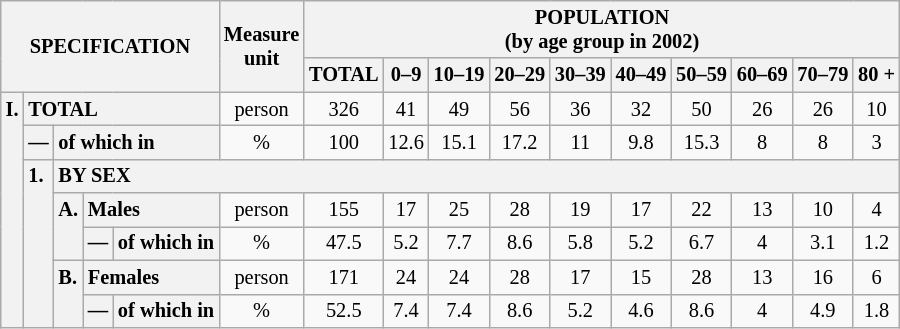<table class="wikitable" style="font-size:85%; text-align:center">
<tr>
<th rowspan="2" colspan="5">SPECIFICATION</th>
<th rowspan="2">Measure<br> unit</th>
<th colspan="10" rowspan="1">POPULATION<br> (by age group in 2002)</th>
</tr>
<tr>
<th>TOTAL</th>
<th>0–9</th>
<th>10–19</th>
<th>20–29</th>
<th>30–39</th>
<th>40–49</th>
<th>50–59</th>
<th>60–69</th>
<th>70–79</th>
<th>80 +</th>
</tr>
<tr>
<th style="text-align:left" valign="top" rowspan="7">I.</th>
<th style="text-align:left" colspan="4">TOTAL</th>
<td>person</td>
<td>326</td>
<td>41</td>
<td>49</td>
<td>56</td>
<td>36</td>
<td>32</td>
<td>50</td>
<td>26</td>
<td>26</td>
<td>10</td>
</tr>
<tr>
<th style="text-align:left" valign="top">—</th>
<th style="text-align:left" colspan="3">of which in</th>
<td>%</td>
<td>100</td>
<td>12.6</td>
<td>15.1</td>
<td>17.2</td>
<td>11</td>
<td>9.8</td>
<td>15.3</td>
<td>8</td>
<td>8</td>
<td>3</td>
</tr>
<tr>
<th style="text-align:left" valign="top" rowspan="5">1.</th>
<th style="text-align:left" colspan="14">BY SEX</th>
</tr>
<tr>
<th style="text-align:left" valign="top" rowspan="2">A.</th>
<th style="text-align:left" colspan="2">Males</th>
<td>person</td>
<td>155</td>
<td>17</td>
<td>25</td>
<td>28</td>
<td>19</td>
<td>17</td>
<td>22</td>
<td>13</td>
<td>10</td>
<td>4</td>
</tr>
<tr>
<th style="text-align:left" valign="top">—</th>
<th style="text-align:left" colspan="1">of which in</th>
<td>%</td>
<td>47.5</td>
<td>5.2</td>
<td>7.7</td>
<td>8.6</td>
<td>5.8</td>
<td>5.2</td>
<td>6.7</td>
<td>4</td>
<td>3.1</td>
<td>1.2</td>
</tr>
<tr>
<th style="text-align:left" valign="top" rowspan="2">B.</th>
<th style="text-align:left" colspan="2">Females</th>
<td>person</td>
<td>171</td>
<td>24</td>
<td>24</td>
<td>28</td>
<td>17</td>
<td>15</td>
<td>28</td>
<td>13</td>
<td>16</td>
<td>6</td>
</tr>
<tr>
<th style="text-align:left" valign="top">—</th>
<th style="text-align:left" colspan="1">of which in</th>
<td>%</td>
<td>52.5</td>
<td>7.4</td>
<td>7.4</td>
<td>8.6</td>
<td>5.2</td>
<td>4.6</td>
<td>8.6</td>
<td>4</td>
<td>4.9</td>
<td>1.8</td>
</tr>
</table>
